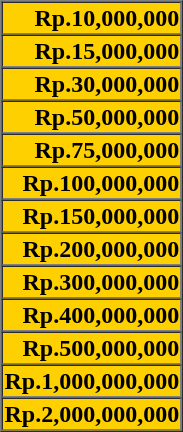<table border=1 cellspacing=0 cellpadding=1 width=100px bgcolor=#FFED00|->
<tr>
<td align=right><strong>Rp.10,000,000</strong></td>
</tr>
<tr>
<td align=right><strong>Rp.15,000,000</strong></td>
</tr>
<tr>
<td align=right><strong>Rp.30,000,000</strong></td>
</tr>
<tr>
<td align=right><strong>Rp.50,000,000</strong></td>
</tr>
<tr>
<td align=right><strong>Rp.75,000,000</strong></td>
</tr>
<tr>
<td align=right><strong>Rp.100,000,000</strong></td>
</tr>
<tr>
<td align=right><strong>Rp.150,000,000</strong></td>
</tr>
<tr>
<td align=right><strong>Rp.200,000,000</strong></td>
</tr>
<tr>
<td align=right><strong>Rp.300,000,000</strong></td>
</tr>
<tr>
<td align=right><strong>Rp.400,000,000</strong></td>
</tr>
<tr>
<td align=right><strong>Rp.500,000,000</strong></td>
</tr>
<tr>
<td align=right><strong>Rp.1,000,000,000</strong></td>
</tr>
<tr>
<td align=right><strong>Rp.2,000,000,000</strong></td>
</tr>
</table>
